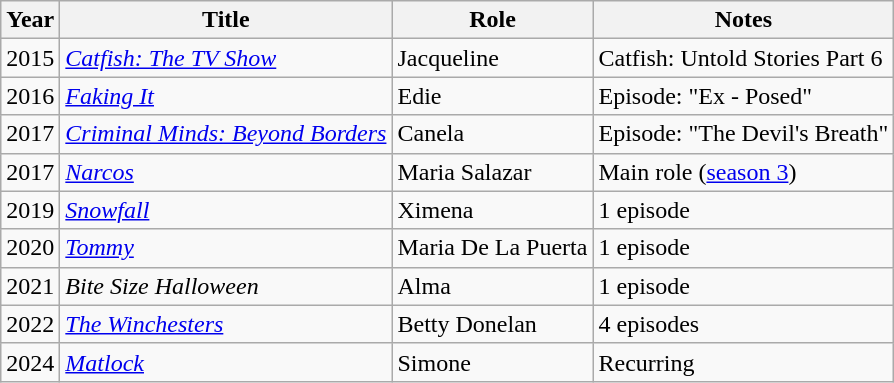<table class="wikitable">
<tr>
<th>Year</th>
<th>Title</th>
<th>Role</th>
<th>Notes</th>
</tr>
<tr>
<td>2015</td>
<td><em><a href='#'>Catfish: The TV Show</a></em></td>
<td>Jacqueline</td>
<td>Catfish: Untold Stories Part 6</td>
</tr>
<tr>
<td>2016</td>
<td><em><a href='#'>Faking It</a></em></td>
<td>Edie</td>
<td>Episode: "Ex - Posed"</td>
</tr>
<tr>
<td>2017</td>
<td><em><a href='#'>Criminal Minds: Beyond Borders</a></em></td>
<td>Canela</td>
<td>Episode: "The Devil's Breath"</td>
</tr>
<tr>
<td>2017</td>
<td><em><a href='#'>Narcos</a></em></td>
<td>Maria Salazar</td>
<td>Main role (<a href='#'>season 3</a>)</td>
</tr>
<tr>
<td>2019</td>
<td><em><a href='#'>Snowfall</a></em></td>
<td>Ximena</td>
<td>1 episode</td>
</tr>
<tr>
<td>2020</td>
<td><em><a href='#'>Tommy</a></em></td>
<td>Maria De La Puerta</td>
<td>1 episode</td>
</tr>
<tr>
<td>2021</td>
<td><em>Bite Size Halloween</em></td>
<td>Alma</td>
<td>1 episode</td>
</tr>
<tr>
<td>2022</td>
<td><em><a href='#'>The Winchesters</a></em></td>
<td>Betty Donelan</td>
<td>4 episodes</td>
</tr>
<tr>
<td>2024</td>
<td><em><a href='#'>Matlock</a></em></td>
<td>Simone</td>
<td>Recurring</td>
</tr>
</table>
